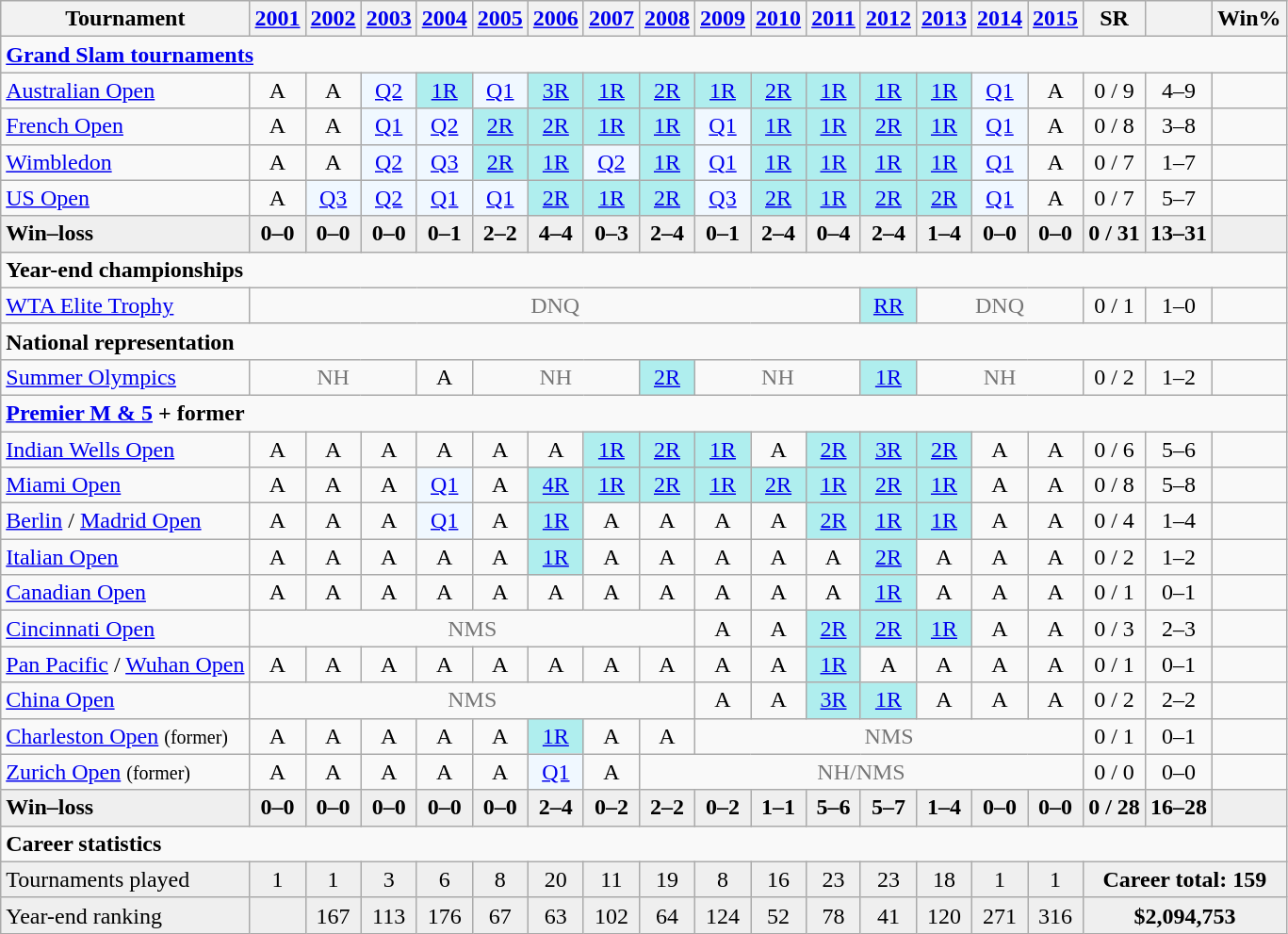<table class="wikitable nowrap" style=text-align:center;>
<tr>
<th>Tournament</th>
<th><a href='#'>2001</a></th>
<th><a href='#'>2002</a></th>
<th><a href='#'>2003</a></th>
<th><a href='#'>2004</a></th>
<th><a href='#'>2005</a></th>
<th><a href='#'>2006</a></th>
<th><a href='#'>2007</a></th>
<th><a href='#'>2008</a></th>
<th><a href='#'>2009</a></th>
<th><a href='#'>2010</a></th>
<th><a href='#'>2011</a></th>
<th><a href='#'>2012</a></th>
<th><a href='#'>2013</a></th>
<th><a href='#'>2014</a></th>
<th><a href='#'>2015</a></th>
<th>SR</th>
<th></th>
<th>Win%</th>
</tr>
<tr>
<td align="left" colspan="19"><strong><a href='#'>Grand Slam tournaments</a></strong></td>
</tr>
<tr>
<td align="left"><a href='#'>Australian Open</a></td>
<td>A</td>
<td>A</td>
<td bgcolor=f0f8ff><a href='#'>Q2</a></td>
<td bgcolor="afeeee"><a href='#'>1R</a></td>
<td bgcolor=f0f8ff><a href='#'>Q1</a></td>
<td bgcolor="afeeee"><a href='#'>3R</a></td>
<td bgcolor="afeeee"><a href='#'>1R</a></td>
<td bgcolor="afeeee"><a href='#'>2R</a></td>
<td bgcolor="afeeee"><a href='#'>1R</a></td>
<td bgcolor="afeeee"><a href='#'>2R</a></td>
<td bgcolor="afeeee"><a href='#'>1R</a></td>
<td bgcolor="afeeee"><a href='#'>1R</a></td>
<td bgcolor="afeeee"><a href='#'>1R</a></td>
<td bgcolor=f0f8ff><a href='#'>Q1</a></td>
<td>A</td>
<td>0 / 9</td>
<td>4–9</td>
<td></td>
</tr>
<tr>
<td align="left"><a href='#'>French Open</a></td>
<td>A</td>
<td>A</td>
<td bgcolor=f0f8ff><a href='#'>Q1</a></td>
<td bgcolor=f0f8ff><a href='#'>Q2</a></td>
<td bgcolor="afeeee"><a href='#'>2R</a></td>
<td bgcolor="afeeee"><a href='#'>2R</a></td>
<td bgcolor="afeeee"><a href='#'>1R</a></td>
<td bgcolor="afeeee"><a href='#'>1R</a></td>
<td bgcolor=f0f8ff><a href='#'>Q1</a></td>
<td bgcolor="afeeee"><a href='#'>1R</a></td>
<td bgcolor="afeeee"><a href='#'>1R</a></td>
<td bgcolor="afeeee"><a href='#'>2R</a></td>
<td bgcolor="afeeee"><a href='#'>1R</a></td>
<td bgcolor=f0f8ff><a href='#'>Q1</a></td>
<td>A</td>
<td>0 / 8</td>
<td>3–8</td>
<td></td>
</tr>
<tr>
<td align="left"><a href='#'>Wimbledon</a></td>
<td>A</td>
<td>A</td>
<td bgcolor=f0f8ff><a href='#'>Q2</a></td>
<td bgcolor=f0f8ff><a href='#'>Q3</a></td>
<td bgcolor="afeeee"><a href='#'>2R</a></td>
<td bgcolor="afeeee"><a href='#'>1R</a></td>
<td bgcolor=f0f8ff><a href='#'>Q2</a></td>
<td bgcolor="afeeee"><a href='#'>1R</a></td>
<td bgcolor=f0f8ff><a href='#'>Q1</a></td>
<td bgcolor="afeeee"><a href='#'>1R</a></td>
<td bgcolor="afeeee"><a href='#'>1R</a></td>
<td bgcolor="afeeee"><a href='#'>1R</a></td>
<td bgcolor="afeeee"><a href='#'>1R</a></td>
<td bgcolor=f0f8ff><a href='#'>Q1</a></td>
<td>A</td>
<td>0 / 7</td>
<td>1–7</td>
<td></td>
</tr>
<tr>
<td align="left"><a href='#'>US Open</a></td>
<td>A</td>
<td bgcolor=f0f8ff><a href='#'>Q3</a></td>
<td bgcolor=f0f8ff><a href='#'>Q2</a></td>
<td bgcolor=f0f8ff><a href='#'>Q1</a></td>
<td bgcolor=f0f8ff><a href='#'>Q1</a></td>
<td bgcolor="afeeee"><a href='#'>2R</a></td>
<td bgcolor="afeeee"><a href='#'>1R</a></td>
<td bgcolor="afeeee"><a href='#'>2R</a></td>
<td bgcolor=f0f8ff><a href='#'>Q3</a></td>
<td bgcolor="afeeee"><a href='#'>2R</a></td>
<td bgcolor="afeeee"><a href='#'>1R</a></td>
<td bgcolor="afeeee"><a href='#'>2R</a></td>
<td bgcolor="afeeee"><a href='#'>2R</a></td>
<td bgcolor=f0f8ff><a href='#'>Q1</a></td>
<td>A</td>
<td>0 / 7</td>
<td>5–7</td>
<td></td>
</tr>
<tr style="background:#efefef;font-weight:bold">
<td style="text-align:left">Win–loss</td>
<td>0–0</td>
<td>0–0</td>
<td>0–0</td>
<td>0–1</td>
<td>2–2</td>
<td>4–4</td>
<td>0–3</td>
<td>2–4</td>
<td>0–1</td>
<td>2–4</td>
<td>0–4</td>
<td>2–4</td>
<td>1–4</td>
<td>0–0</td>
<td>0–0</td>
<td>0 / 31</td>
<td>13–31</td>
<td></td>
</tr>
<tr>
<td align=left colspan="19"><strong>Year-end championships</strong></td>
</tr>
<tr>
<td align=left><a href='#'>WTA Elite Trophy</a></td>
<td colspan="11" style=color:#767676>DNQ</td>
<td bgcolor="afeeee"><a href='#'>RR</a></td>
<td colspan="3" style=color:#767676>DNQ</td>
<td>0 / 1</td>
<td>1–0</td>
<td></td>
</tr>
<tr>
<td align=left colspan="19"><strong>National representation</strong></td>
</tr>
<tr>
<td align=left><a href='#'>Summer Olympics</a></td>
<td colspan="3" style=color:#767676>NH</td>
<td>A</td>
<td colspan="3" style=color:#767676>NH</td>
<td bgcolor="afeeee"><a href='#'>2R</a></td>
<td colspan="3" style=color:#767676>NH</td>
<td bgcolor="afeeee"><a href='#'>1R</a></td>
<td colspan="3" style=color:#767676>NH</td>
<td>0 / 2</td>
<td>1–2</td>
<td></td>
</tr>
<tr>
<td align=left colspan="19"><strong><a href='#'>Premier M & 5</a> + former</strong></td>
</tr>
<tr>
<td align=left><a href='#'>Indian Wells Open</a></td>
<td>A</td>
<td>A</td>
<td>A</td>
<td>A</td>
<td>A</td>
<td>A</td>
<td bgcolor="afeeee"><a href='#'>1R</a></td>
<td bgcolor="afeeee"><a href='#'>2R</a></td>
<td bgcolor="afeeee"><a href='#'>1R</a></td>
<td>A</td>
<td bgcolor="afeeee"><a href='#'>2R</a></td>
<td bgcolor="afeeee"><a href='#'>3R</a></td>
<td bgcolor="afeeee"><a href='#'>2R</a></td>
<td>A</td>
<td>A</td>
<td>0 / 6</td>
<td>5–6</td>
<td></td>
</tr>
<tr>
<td align=left><a href='#'>Miami Open</a></td>
<td>A</td>
<td>A</td>
<td>A</td>
<td bgcolor="f0f8ff"><a href='#'>Q1</a></td>
<td>A</td>
<td bgcolor="afeeee"><a href='#'>4R</a></td>
<td bgcolor="afeeee"><a href='#'>1R</a></td>
<td bgcolor="afeeee"><a href='#'>2R</a></td>
<td bgcolor="afeeee"><a href='#'>1R</a></td>
<td bgcolor="afeeee"><a href='#'>2R</a></td>
<td bgcolor="afeeee"><a href='#'>1R</a></td>
<td bgcolor="afeeee"><a href='#'>2R</a></td>
<td bgcolor="afeeee"><a href='#'>1R</a></td>
<td>A</td>
<td>A</td>
<td>0 / 8</td>
<td>5–8</td>
<td></td>
</tr>
<tr>
<td align=left><a href='#'>Berlin</a> / <a href='#'>Madrid Open</a></td>
<td>A</td>
<td>A</td>
<td>A</td>
<td bgcolor=f0f8ff><a href='#'>Q1</a></td>
<td>A</td>
<td bgcolor=afeeee><a href='#'>1R</a></td>
<td>A</td>
<td>A</td>
<td>A</td>
<td>A</td>
<td bgcolor="afeeee"><a href='#'>2R</a></td>
<td bgcolor="afeeee"><a href='#'>1R</a></td>
<td bgcolor="afeeee"><a href='#'>1R</a></td>
<td>A</td>
<td>A</td>
<td>0 / 4</td>
<td>1–4</td>
<td></td>
</tr>
<tr>
<td align=left><a href='#'>Italian Open</a></td>
<td>A</td>
<td>A</td>
<td>A</td>
<td>A</td>
<td>A</td>
<td bgcolor=afeeee><a href='#'>1R</a></td>
<td>A</td>
<td>A</td>
<td>A</td>
<td>A</td>
<td>A</td>
<td bgcolor="afeeee"><a href='#'>2R</a></td>
<td>A</td>
<td>A</td>
<td>A</td>
<td>0 / 2</td>
<td>1–2</td>
<td></td>
</tr>
<tr>
<td align=left><a href='#'>Canadian Open</a></td>
<td>A</td>
<td>A</td>
<td>A</td>
<td>A</td>
<td>A</td>
<td>A</td>
<td>A</td>
<td>A</td>
<td>A</td>
<td>A</td>
<td>A</td>
<td bgcolor="afeeee"><a href='#'>1R</a></td>
<td>A</td>
<td>A</td>
<td>A</td>
<td>0 / 1</td>
<td>0–1</td>
<td></td>
</tr>
<tr>
<td align=left><a href='#'>Cincinnati Open</a></td>
<td colspan="8" style=color:#767676>NMS</td>
<td>A</td>
<td>A</td>
<td bgcolor="afeeee"><a href='#'>2R</a></td>
<td bgcolor="afeeee"><a href='#'>2R</a></td>
<td bgcolor="afeeee"><a href='#'>1R</a></td>
<td>A</td>
<td>A</td>
<td>0 / 3</td>
<td>2–3</td>
<td></td>
</tr>
<tr>
<td align=left><a href='#'>Pan Pacific</a> / <a href='#'>Wuhan Open</a></td>
<td>A</td>
<td>A</td>
<td>A</td>
<td>A</td>
<td>A</td>
<td>A</td>
<td>A</td>
<td>A</td>
<td>A</td>
<td>A</td>
<td bgcolor="afeeee"><a href='#'>1R</a></td>
<td>A</td>
<td>A</td>
<td>A</td>
<td>A</td>
<td>0 / 1</td>
<td>0–1</td>
<td></td>
</tr>
<tr>
<td align=left><a href='#'>China Open</a></td>
<td colspan="8" style=color:#767676>NMS</td>
<td>A</td>
<td>A</td>
<td bgcolor="afeeee"><a href='#'>3R</a></td>
<td bgcolor="afeeee"><a href='#'>1R</a></td>
<td>A</td>
<td>A</td>
<td>A</td>
<td>0 / 2</td>
<td>2–2</td>
<td></td>
</tr>
<tr>
<td align=left><a href='#'>Charleston Open</a> <small>(former)</small></td>
<td>A</td>
<td>A</td>
<td>A</td>
<td>A</td>
<td>A</td>
<td bgcolor="afeeee"><a href='#'>1R</a></td>
<td>A</td>
<td>A</td>
<td colspan="7" style=color:#767676>NMS</td>
<td>0 / 1</td>
<td>0–1</td>
<td></td>
</tr>
<tr>
<td align="left"><a href='#'>Zurich Open</a> <small>(former)</small></td>
<td>A</td>
<td>A</td>
<td>A</td>
<td>A</td>
<td>A</td>
<td bgcolor="f0f8ff"><a href='#'>Q1</a></td>
<td>A</td>
<td colspan="8" style=color:#767676>NH/NMS</td>
<td>0 / 0</td>
<td>0–0</td>
<td></td>
</tr>
<tr style="background:#efefef;font-weight:bold">
<td align="left">Win–loss</td>
<td>0–0</td>
<td>0–0</td>
<td>0–0</td>
<td>0–0</td>
<td>0–0</td>
<td>2–4</td>
<td>0–2</td>
<td>2–2</td>
<td>0–2</td>
<td>1–1</td>
<td>5–6</td>
<td>5–7</td>
<td>1–4</td>
<td>0–0</td>
<td>0–0</td>
<td>0 / 28</td>
<td>16–28</td>
<td></td>
</tr>
<tr>
<td align="left" colspan="19"><strong>Career statistics</strong></td>
</tr>
<tr bgcolor=efefef>
<td align="left">Tournaments played</td>
<td>1</td>
<td>1</td>
<td>3</td>
<td>6</td>
<td>8</td>
<td>20</td>
<td>11</td>
<td>19</td>
<td>8</td>
<td>16</td>
<td>23</td>
<td>23</td>
<td>18</td>
<td>1</td>
<td>1</td>
<td colspan="3"><strong>Career total: 159</strong></td>
</tr>
<tr bgcolor="efefef">
<td align="left">Year-end ranking</td>
<td></td>
<td>167</td>
<td>113</td>
<td>176</td>
<td>67</td>
<td>63</td>
<td>102</td>
<td>64</td>
<td>124</td>
<td>52</td>
<td>78</td>
<td>41</td>
<td>120</td>
<td>271</td>
<td>316</td>
<td colspan="3"><strong>$2,094,753</strong></td>
</tr>
</table>
